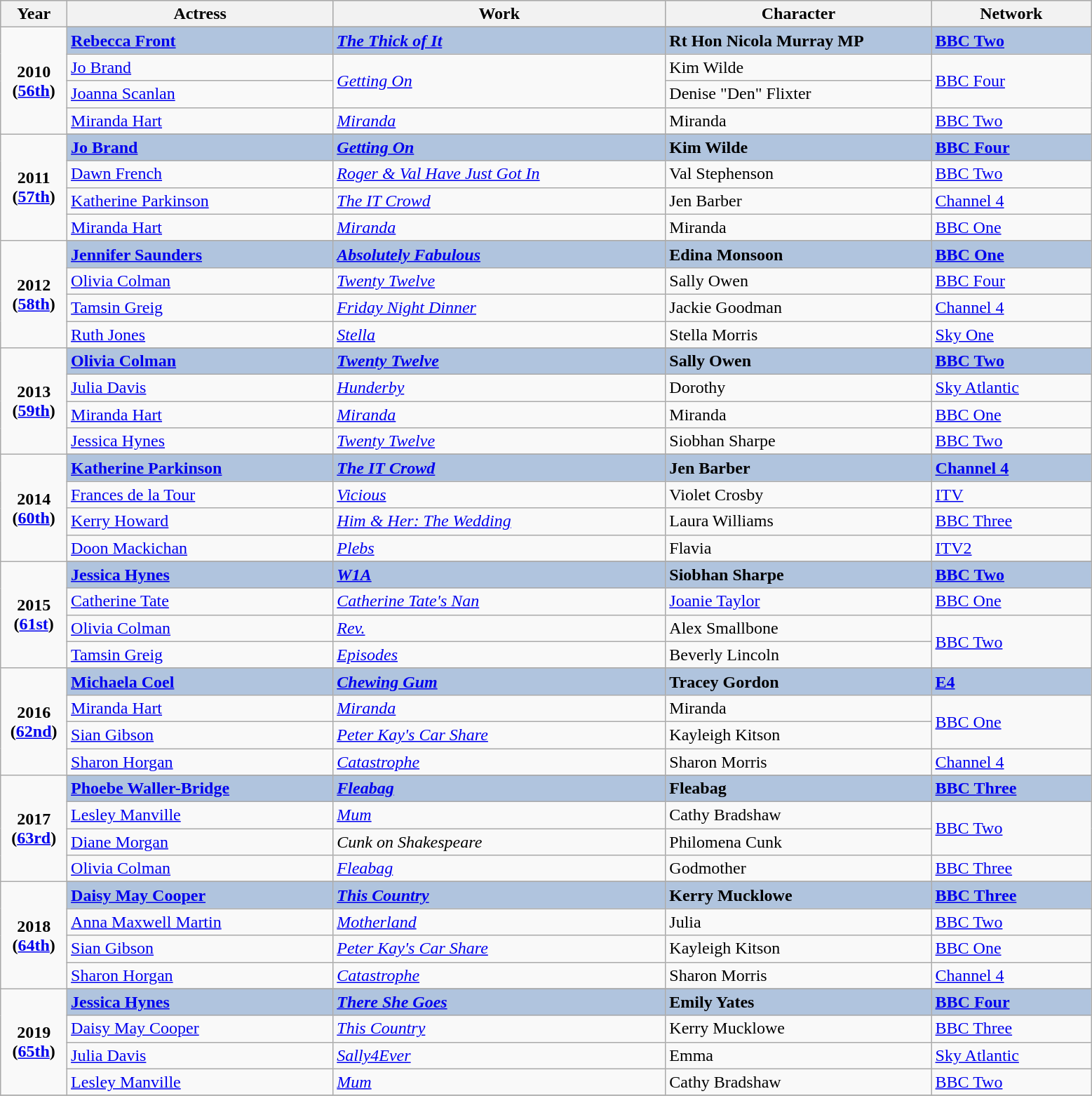<table class="wikitable">
<tr style="background:#bebebe;">
<th style="width:5%;">Year</th>
<th style="width:20%;">Actress</th>
<th style="width:25%;">Work</th>
<th style="width:20%;">Character</th>
<th style="width:12%;">Network</th>
</tr>
<tr>
<td rowspan=5 style="text-align:center"><strong>2010 <br>(<a href='#'>56th</a>)<br></strong></td>
</tr>
<tr style="background:#B0C4DE;">
<td><strong><a href='#'>Rebecca Front</a></strong></td>
<td><strong><em><a href='#'>The Thick of It</a></em></strong></td>
<td><strong>Rt Hon Nicola Murray MP</strong></td>
<td><strong><a href='#'>BBC Two</a></strong></td>
</tr>
<tr>
<td><a href='#'>Jo Brand</a></td>
<td rowspan="2"><em><a href='#'>Getting On</a></em></td>
<td>Kim Wilde</td>
<td rowspan="2"><a href='#'>BBC Four</a></td>
</tr>
<tr>
<td><a href='#'>Joanna Scanlan</a></td>
<td>Denise "Den" Flixter</td>
</tr>
<tr>
<td><a href='#'>Miranda Hart</a></td>
<td><em><a href='#'>Miranda</a></em></td>
<td>Miranda</td>
<td><a href='#'>BBC Two</a></td>
</tr>
<tr>
<td rowspan=5 style="text-align:center"><strong>2011 <br>(<a href='#'>57th</a>)<br></strong></td>
</tr>
<tr style="background:#B0C4DE;">
<td><strong><a href='#'>Jo Brand</a></strong></td>
<td><strong><em><a href='#'>Getting On</a></em></strong></td>
<td><strong>Kim Wilde</strong></td>
<td><strong><a href='#'>BBC Four</a></strong></td>
</tr>
<tr>
<td><a href='#'>Dawn French</a></td>
<td><em><a href='#'>Roger & Val Have Just Got In</a></em></td>
<td>Val Stephenson</td>
<td><a href='#'>BBC Two</a></td>
</tr>
<tr>
<td><a href='#'>Katherine Parkinson</a></td>
<td><em><a href='#'>The IT Crowd</a></em></td>
<td>Jen Barber</td>
<td><a href='#'>Channel 4</a></td>
</tr>
<tr>
<td><a href='#'>Miranda Hart</a></td>
<td><em><a href='#'>Miranda</a></em></td>
<td>Miranda</td>
<td><a href='#'>BBC One</a></td>
</tr>
<tr>
<td rowspan=5 style="text-align:center"><strong>2012 <br>(<a href='#'>58th</a>)<br></strong></td>
</tr>
<tr style="background:#B0C4DE;">
<td><strong><a href='#'>Jennifer Saunders</a></strong></td>
<td><strong><em><a href='#'>Absolutely Fabulous</a></em></strong></td>
<td><strong>Edina Monsoon</strong></td>
<td><strong><a href='#'>BBC One</a></strong></td>
</tr>
<tr>
<td><a href='#'>Olivia Colman</a></td>
<td><em><a href='#'>Twenty Twelve</a></em></td>
<td>Sally Owen</td>
<td><a href='#'>BBC Four</a></td>
</tr>
<tr>
<td><a href='#'>Tamsin Greig</a></td>
<td><em><a href='#'>Friday Night Dinner</a></em></td>
<td>Jackie Goodman</td>
<td><a href='#'>Channel 4</a></td>
</tr>
<tr>
<td><a href='#'>Ruth Jones</a></td>
<td><em><a href='#'>Stella</a></em></td>
<td>Stella Morris</td>
<td><a href='#'>Sky One</a></td>
</tr>
<tr>
<td rowspan=5 style="text-align:center"><strong>2013 <br>(<a href='#'>59th</a>)<br></strong></td>
</tr>
<tr style="background:#B0C4DE;">
<td><strong><a href='#'>Olivia Colman</a></strong></td>
<td><strong><em><a href='#'>Twenty Twelve</a></em></strong></td>
<td><strong>Sally Owen</strong></td>
<td><strong><a href='#'>BBC Two</a></strong></td>
</tr>
<tr>
<td><a href='#'>Julia Davis</a></td>
<td><em><a href='#'>Hunderby</a></em></td>
<td>Dorothy</td>
<td><a href='#'>Sky Atlantic</a></td>
</tr>
<tr>
<td><a href='#'>Miranda Hart</a></td>
<td><em><a href='#'>Miranda</a></em></td>
<td>Miranda</td>
<td><a href='#'>BBC One</a></td>
</tr>
<tr>
<td><a href='#'>Jessica Hynes</a></td>
<td><em><a href='#'>Twenty Twelve</a></em></td>
<td>Siobhan Sharpe</td>
<td><a href='#'>BBC Two</a></td>
</tr>
<tr>
<td rowspan=5 style="text-align:center"><strong>2014 <br>(<a href='#'>60th</a>)<br></strong></td>
</tr>
<tr style="background:#B0C4DE;">
<td><strong><a href='#'>Katherine Parkinson</a> </strong></td>
<td><strong><em><a href='#'>The IT Crowd</a></em></strong></td>
<td><strong>Jen Barber</strong></td>
<td><strong><a href='#'>Channel 4</a></strong></td>
</tr>
<tr>
<td><a href='#'>Frances de la Tour</a></td>
<td><em><a href='#'>Vicious</a></em></td>
<td>Violet Crosby</td>
<td><a href='#'>ITV</a></td>
</tr>
<tr>
<td><a href='#'>Kerry Howard</a></td>
<td><em><a href='#'>Him & Her: The Wedding</a></em></td>
<td>Laura Williams</td>
<td><a href='#'>BBC Three</a></td>
</tr>
<tr>
<td><a href='#'>Doon Mackichan</a></td>
<td><em><a href='#'>Plebs</a></em></td>
<td>Flavia</td>
<td><a href='#'>ITV2</a></td>
</tr>
<tr>
<td rowspan=5 style="text-align:center"><strong>2015 <br>(<a href='#'>61st</a>)<br></strong></td>
</tr>
<tr style="background:#B0C4DE;">
<td><strong><a href='#'>Jessica Hynes</a></strong></td>
<td><strong><em><a href='#'>W1A</a></em></strong></td>
<td><strong>Siobhan Sharpe</strong></td>
<td><strong><a href='#'>BBC Two</a></strong></td>
</tr>
<tr>
<td><a href='#'>Catherine Tate</a></td>
<td><em><a href='#'>Catherine Tate's Nan</a></em></td>
<td><a href='#'>Joanie Taylor</a></td>
<td><a href='#'>BBC One</a></td>
</tr>
<tr>
<td><a href='#'>Olivia Colman</a></td>
<td><em><a href='#'>Rev.</a></em></td>
<td>Alex Smallbone</td>
<td rowspan="2"><a href='#'>BBC Two</a></td>
</tr>
<tr>
<td><a href='#'>Tamsin Greig</a></td>
<td><em><a href='#'>Episodes</a></em></td>
<td>Beverly Lincoln</td>
</tr>
<tr>
<td rowspan=5 style="text-align:center"><strong>2016 <br>(<a href='#'>62nd</a>)<br></strong></td>
</tr>
<tr style="background:#B0C4DE;">
<td><strong><a href='#'>Michaela Coel</a></strong></td>
<td><strong><em><a href='#'>Chewing Gum</a></em></strong></td>
<td><strong>Tracey Gordon</strong></td>
<td><strong><a href='#'>E4</a></strong></td>
</tr>
<tr>
<td><a href='#'>Miranda Hart</a></td>
<td><em><a href='#'>Miranda</a></em></td>
<td>Miranda</td>
<td rowspan="2"><a href='#'>BBC One</a></td>
</tr>
<tr>
<td><a href='#'>Sian Gibson</a></td>
<td><em><a href='#'>Peter Kay's Car Share</a></em></td>
<td>Kayleigh Kitson</td>
</tr>
<tr>
<td><a href='#'>Sharon Horgan</a></td>
<td><em><a href='#'>Catastrophe</a></em></td>
<td>Sharon Morris</td>
<td><a href='#'>Channel 4</a></td>
</tr>
<tr>
<td rowspan=5 style="text-align:center"><strong>2017 <br>(<a href='#'>63rd</a>)<br></strong></td>
</tr>
<tr style="background:#B0C4DE;">
<td><strong><a href='#'>Phoebe Waller-Bridge</a></strong></td>
<td><strong><em><a href='#'>Fleabag</a></em></strong></td>
<td><strong>Fleabag</strong></td>
<td><strong><a href='#'>BBC Three</a></strong></td>
</tr>
<tr>
<td><a href='#'>Lesley Manville</a></td>
<td><em><a href='#'>Mum</a></em></td>
<td>Cathy Bradshaw</td>
<td rowspan="2"><a href='#'>BBC Two</a></td>
</tr>
<tr>
<td><a href='#'>Diane Morgan</a></td>
<td><em>Cunk on Shakespeare</em></td>
<td>Philomena Cunk</td>
</tr>
<tr>
<td><a href='#'>Olivia Colman</a></td>
<td><em><a href='#'>Fleabag</a></em></td>
<td>Godmother</td>
<td><a href='#'>BBC Three</a></td>
</tr>
<tr>
<td rowspan=5 style="text-align:center"><strong>2018 <br>(<a href='#'>64th</a>)<br></strong></td>
</tr>
<tr style="background:#B0C4DE;">
<td><strong><a href='#'>Daisy May Cooper</a></strong></td>
<td><strong><em><a href='#'>This Country</a></em></strong></td>
<td><strong>Kerry Mucklowe</strong></td>
<td><strong><a href='#'>BBC Three</a></strong></td>
</tr>
<tr>
<td><a href='#'>Anna Maxwell Martin</a></td>
<td><em><a href='#'>Motherland</a></em></td>
<td>Julia</td>
<td><a href='#'>BBC Two</a></td>
</tr>
<tr>
<td><a href='#'>Sian Gibson</a></td>
<td><em><a href='#'>Peter Kay's Car Share</a></em></td>
<td>Kayleigh Kitson</td>
<td><a href='#'>BBC One</a></td>
</tr>
<tr>
<td><a href='#'>Sharon Horgan</a></td>
<td><em><a href='#'>Catastrophe</a></em></td>
<td>Sharon Morris</td>
<td><a href='#'>Channel 4</a></td>
</tr>
<tr>
<td rowspan=5 style="text-align:center"><strong>2019 <br>(<a href='#'>65th</a>)<br></strong></td>
</tr>
<tr style="background:#B0C4DE;">
<td><strong><a href='#'>Jessica Hynes</a></strong></td>
<td><strong><em><a href='#'>There She Goes</a></em></strong></td>
<td><strong>Emily Yates</strong></td>
<td><strong><a href='#'>BBC Four</a></strong></td>
</tr>
<tr>
<td><a href='#'>Daisy May Cooper</a></td>
<td><em><a href='#'>This Country</a></em></td>
<td>Kerry Mucklowe</td>
<td><a href='#'>BBC Three</a></td>
</tr>
<tr>
<td><a href='#'>Julia Davis</a></td>
<td><em><a href='#'>Sally4Ever</a></em></td>
<td>Emma</td>
<td><a href='#'>Sky Atlantic</a></td>
</tr>
<tr>
<td><a href='#'>Lesley Manville</a></td>
<td><em><a href='#'>Mum</a></em></td>
<td>Cathy Bradshaw</td>
<td><a href='#'>BBC Two</a></td>
</tr>
<tr>
</tr>
</table>
